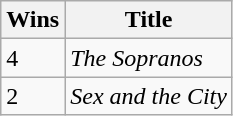<table class="wikitable">
<tr>
<th>Wins</th>
<th>Title</th>
</tr>
<tr>
<td>4</td>
<td><em>The Sopranos</em></td>
</tr>
<tr>
<td>2</td>
<td><em>Sex and the City</em></td>
</tr>
</table>
